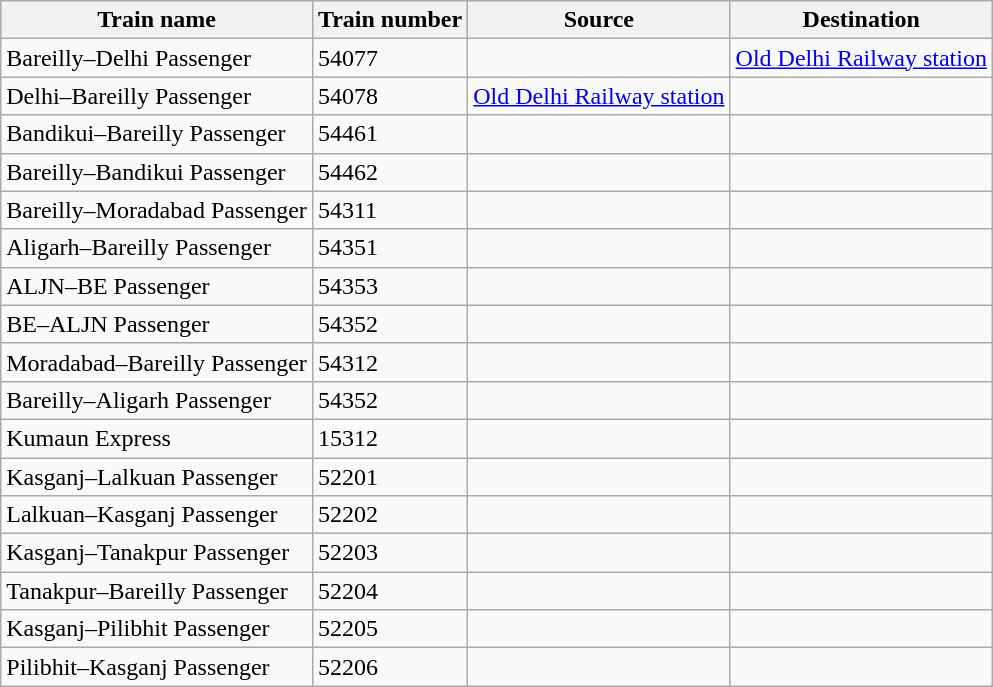<table class="wikitable">
<tr>
<th>Train name</th>
<th>Train number</th>
<th>Source</th>
<th>Destination</th>
</tr>
<tr>
<td>Bareilly–Delhi Passenger</td>
<td>54077</td>
<td></td>
<td><a href='#'>Old Delhi Railway station</a></td>
</tr>
<tr>
<td>Delhi–Bareilly Passenger</td>
<td>54078</td>
<td><a href='#'>Old Delhi Railway station</a></td>
<td></td>
</tr>
<tr>
<td>Bandikui–Bareilly Passenger</td>
<td>54461</td>
<td></td>
<td></td>
</tr>
<tr>
<td>Bareilly–Bandikui Passenger</td>
<td>54462</td>
<td></td>
<td></td>
</tr>
<tr>
<td>Bareilly–Moradabad Passenger</td>
<td>54311</td>
<td></td>
<td></td>
</tr>
<tr>
<td>Aligarh–Bareilly Passenger</td>
<td>54351</td>
<td></td>
<td></td>
</tr>
<tr>
<td>ALJN–BE Passenger</td>
<td>54353</td>
<td></td>
<td></td>
</tr>
<tr>
<td>BE–ALJN Passenger</td>
<td>54352</td>
<td></td>
<td></td>
</tr>
<tr>
<td>Moradabad–Bareilly Passenger</td>
<td>54312</td>
<td></td>
<td></td>
</tr>
<tr>
<td>Bareilly–Aligarh Passenger</td>
<td>54352</td>
<td></td>
<td></td>
</tr>
<tr>
<td>Kumaun Express</td>
<td>15312</td>
<td></td>
<td></td>
</tr>
<tr>
<td>Kasganj–Lalkuan Passenger</td>
<td>52201</td>
<td></td>
<td></td>
</tr>
<tr>
<td>Lalkuan–Kasganj Passenger</td>
<td>52202</td>
<td></td>
<td></td>
</tr>
<tr>
<td>Kasganj–Tanakpur Passenger</td>
<td>52203</td>
<td></td>
<td></td>
</tr>
<tr>
<td>Tanakpur–Bareilly Passenger</td>
<td>52204</td>
<td></td>
<td></td>
</tr>
<tr>
<td>Kasganj–Pilibhit Passenger</td>
<td>52205</td>
<td></td>
<td></td>
</tr>
<tr>
<td>Pilibhit–Kasganj Passenger</td>
<td>52206</td>
<td></td>
<td></td>
</tr>
</table>
